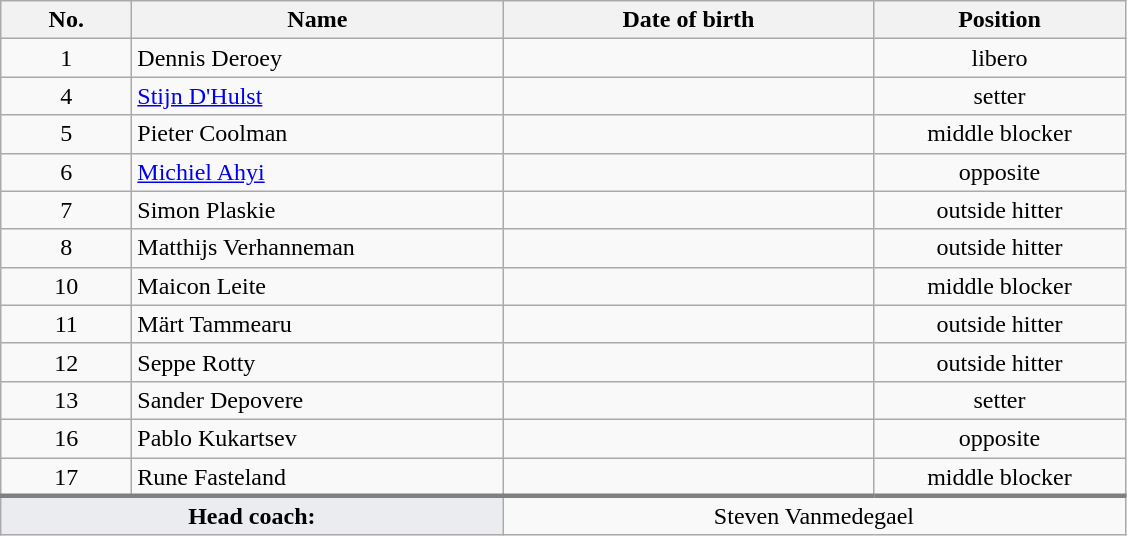<table class="wikitable sortable" style="font-size:100%; text-align:center;">
<tr>
<th style="width:5em">No.</th>
<th style="width:15em">Name</th>
<th style="width:15em">Date of birth</th>
<th style="width:10em">Position</th>
</tr>
<tr>
<td>1</td>
<td align=left> Dennis Deroey</td>
<td align=right></td>
<td>libero</td>
</tr>
<tr>
<td>4</td>
<td align=left> <a href='#'>Stijn D'Hulst</a></td>
<td align=right></td>
<td>setter</td>
</tr>
<tr>
<td>5</td>
<td align=left> Pieter Coolman</td>
<td align=right></td>
<td>middle blocker</td>
</tr>
<tr>
<td>6</td>
<td align=left> <a href='#'>Michiel Ahyi</a></td>
<td align="right"></td>
<td>opposite</td>
</tr>
<tr>
<td>7</td>
<td align=left> Simon Plaskie</td>
<td align=right></td>
<td>outside hitter</td>
</tr>
<tr>
<td>8</td>
<td align=left> Matthijs Verhanneman</td>
<td align=right></td>
<td>outside hitter</td>
</tr>
<tr>
<td>10</td>
<td align=left> Maicon Leite</td>
<td align=right></td>
<td>middle blocker</td>
</tr>
<tr>
<td>11</td>
<td align=left> Märt Tammearu</td>
<td align=right></td>
<td>outside hitter</td>
</tr>
<tr>
<td>12</td>
<td align=left> Seppe Rotty</td>
<td align=right></td>
<td>outside hitter</td>
</tr>
<tr>
<td>13</td>
<td align=left> Sander Depovere</td>
<td align=right></td>
<td>setter</td>
</tr>
<tr>
<td>16</td>
<td align=left> Pablo Kukartsev</td>
<td align=right></td>
<td>opposite</td>
</tr>
<tr>
<td>17</td>
<td align=left> Rune Fasteland</td>
<td align=right></td>
<td>middle blocker</td>
</tr>
<tr>
</tr>
<tr class="sortbottom" style="border-top: 3px solid grey">
<td colspan=2 style="background:#EAECF0"><strong>Head coach:</strong></td>
<td colspan=3> Steven Vanmedegael</td>
</tr>
</table>
